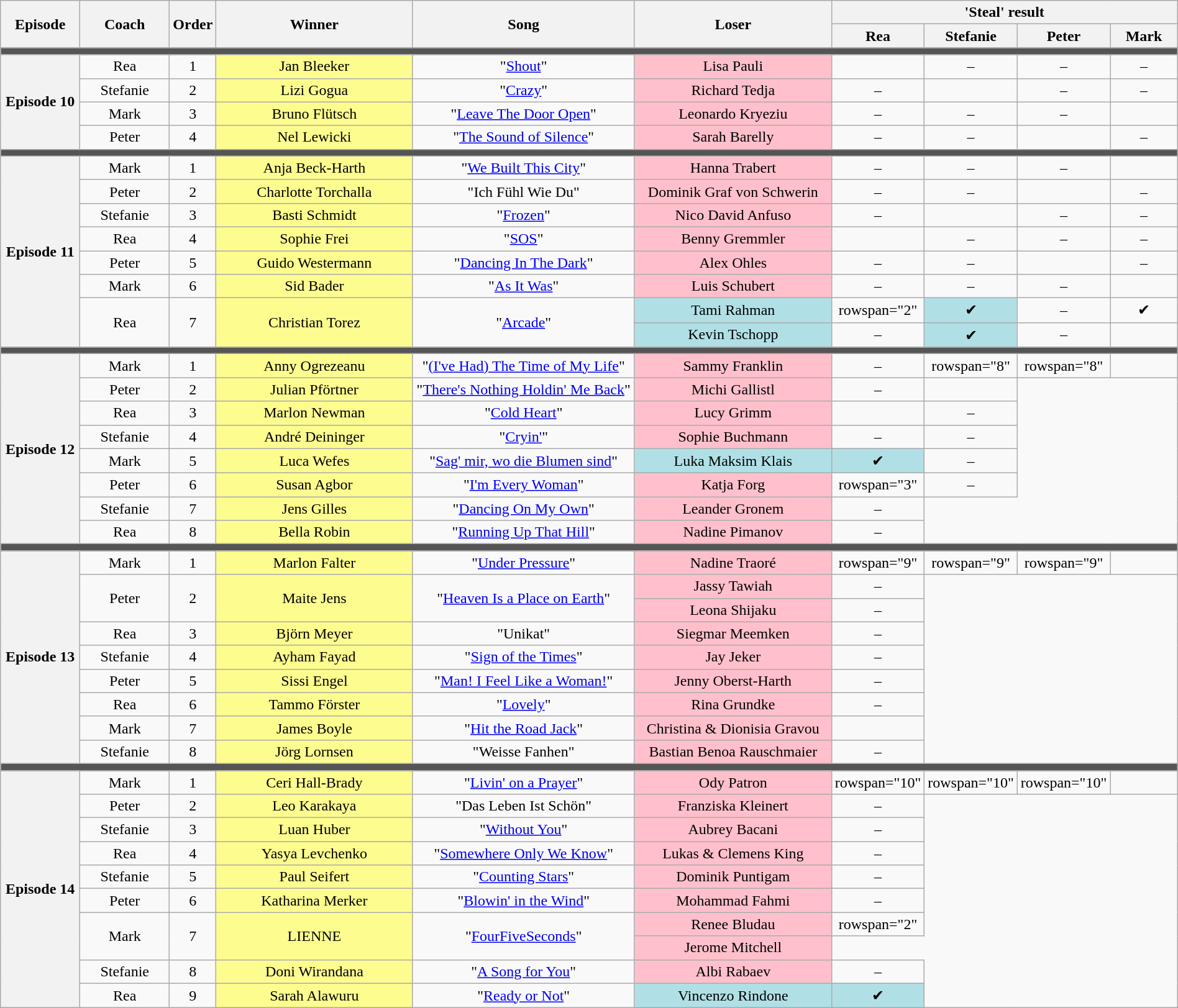<table class="wikitable" style="text-align: center; width:100%;">
<tr>
<th rowspan="2" style="width:07%;">Episode</th>
<th rowspan="2" style="width:08%;">Coach</th>
<th rowspan="2" style="width:02%;">Order</th>
<th rowspan="2" style="width:18%;">Winner</th>
<th rowspan="2" style="width:20%;">Song</th>
<th rowspan="2" style="width:18%;">Loser</th>
<th colspan="4" style="width:25%;">'Steal' result</th>
</tr>
<tr>
<th style="width:06%;">Rea</th>
<th style="width:06%;">Stefanie</th>
<th style="width:06%;">Peter</th>
<th style="width:06%;">Mark</th>
</tr>
<tr>
<td colspan="10" style="background:#555;"></td>
</tr>
<tr>
<th rowspan="4">Episode 10<br></th>
<td>Rea</td>
<td>1</td>
<td style="background:#FDFC8F;">Jan Bleeker</td>
<td>"<a href='#'>Shout</a>"</td>
<td style="background: pink;">Lisa Pauli</td>
<td></td>
<td>–</td>
<td>–</td>
<td>–</td>
</tr>
<tr>
<td>Stefanie</td>
<td>2</td>
<td style="background:#FDFC8F;">Lizi Gogua</td>
<td>"<a href='#'>Crazy</a>"</td>
<td style="background: pink;">Richard Tedja</td>
<td>–</td>
<td></td>
<td>–</td>
<td>–</td>
</tr>
<tr>
<td>Mark</td>
<td>3</td>
<td style="background:#FDFC8F;">Bruno Flütsch</td>
<td>"<a href='#'>Leave The Door Open</a>"</td>
<td style="background: pink;">Leonardo Kryeziu</td>
<td>–</td>
<td>–</td>
<td>–</td>
<td></td>
</tr>
<tr>
<td>Peter</td>
<td>4</td>
<td style="background:#FDFC8F;">Nel Lewicki</td>
<td>"<a href='#'>The Sound of Silence</a>"</td>
<td style="background: pink;">Sarah Barelly</td>
<td>–</td>
<td>–</td>
<td></td>
<td>–</td>
</tr>
<tr>
<td colspan="10" style="background:#555"></td>
</tr>
<tr>
<th rowspan="8">Episode 11<br></th>
<td>Mark</td>
<td>1</td>
<td style="background:#FDFC8F;">Anja Beck-Harth</td>
<td>"<a href='#'>We Built This City</a>"</td>
<td style="background: pink;">Hanna Trabert</td>
<td>–</td>
<td>–</td>
<td>–</td>
<td></td>
</tr>
<tr>
<td>Peter</td>
<td>2</td>
<td style="background:#FDFC8F;">Charlotte Torchalla</td>
<td>"Ich Fühl Wie Du"</td>
<td style="background: pink;">Dominik Graf von Schwerin</td>
<td>–</td>
<td>–</td>
<td></td>
<td>–</td>
</tr>
<tr>
<td>Stefanie</td>
<td>3</td>
<td style="background:#FDFC8F;">Basti Schmidt</td>
<td>"<a href='#'>Frozen</a>"</td>
<td style="background: pink;">Nico David Anfuso</td>
<td>–</td>
<td></td>
<td>–</td>
<td>–</td>
</tr>
<tr>
<td>Rea</td>
<td>4</td>
<td style="background:#FDFC8F;">Sophie Frei</td>
<td>"<a href='#'>SOS</a>"</td>
<td style="background: pink;">Benny Gremmler</td>
<td></td>
<td>–</td>
<td>–</td>
<td>–</td>
</tr>
<tr>
<td>Peter</td>
<td>5</td>
<td style="background:#FDFC8F;">Guido Westermann</td>
<td>"<a href='#'>Dancing In The Dark</a>"</td>
<td style="background: pink;">Alex Ohles</td>
<td>–</td>
<td>–</td>
<td></td>
<td>–</td>
</tr>
<tr>
<td>Mark</td>
<td>6</td>
<td style="background:#FDFC8F;">Sid Bader</td>
<td>"<a href='#'>As It Was</a>"</td>
<td style="background: pink;">Luis Schubert</td>
<td>–</td>
<td>–</td>
<td>–</td>
<td></td>
</tr>
<tr>
<td rowspan="2">Rea</td>
<td rowspan="2">7</td>
<td rowspan="2" style="background:#FDFC8F;">Christian Torez</td>
<td rowspan="2">"<a href='#'>Arcade</a>"</td>
<td style="background: #b0e0e6;">Tami Rahman</td>
<td>rowspan="2" </td>
<td style="background:#b0e0e6">✔</td>
<td>–</td>
<td>✔</td>
</tr>
<tr>
<td style="background: #b0e0e6;">Kevin Tschopp</td>
<td>–</td>
<td style="background:#b0e0e6">✔</td>
<td>–</td>
</tr>
<tr>
<td colspan="10" style="background:#555"></td>
</tr>
<tr>
<th rowspan="8">Episode 12<br></th>
<td>Mark</td>
<td>1</td>
<td style="background:#FDFC8F;">Anny Ogrezeanu</td>
<td>"<a href='#'>(I've Had) The Time of My Life</a>"</td>
<td style="background: pink;">Sammy Franklin</td>
<td>–</td>
<td>rowspan="8" </td>
<td>rowspan="8" </td>
<td></td>
</tr>
<tr>
<td>Peter</td>
<td>2</td>
<td style="background:#FDFC8F;">Julian Pförtner</td>
<td>"<a href='#'>There's Nothing Holdin' Me Back</a>"</td>
<td style="background: pink;">Michi Gallistl</td>
<td>–</td>
<td></td>
</tr>
<tr>
<td>Rea</td>
<td>3</td>
<td style="background:#FDFC8F;">Marlon Newman</td>
<td>"<a href='#'>Cold Heart</a>"</td>
<td style="background: pink;">Lucy Grimm</td>
<td></td>
<td>–</td>
</tr>
<tr>
<td>Stefanie</td>
<td>4</td>
<td style="background:#FDFC8F;">André Deininger</td>
<td>"<a href='#'>Cryin'</a>"</td>
<td style="background: pink;">Sophie Buchmann</td>
<td>–</td>
<td>–</td>
</tr>
<tr>
<td>Mark</td>
<td>5</td>
<td style="background:#FDFC8F;">Luca Wefes</td>
<td>"<a href='#'>Sag' mir, wo die Blumen sind</a>"</td>
<td style="background: #b0e0e6;">Luka Maksim Klais</td>
<td style="background:#b0e0e6">✔</td>
<td>–</td>
</tr>
<tr>
<td>Peter</td>
<td>6</td>
<td style="background:#FDFC8F;">Susan Agbor</td>
<td>"<a href='#'>I'm Every Woman</a>"</td>
<td style="background: pink;">Katja Forg</td>
<td>rowspan="3" </td>
<td>–</td>
</tr>
<tr>
<td>Stefanie</td>
<td>7</td>
<td style="background:#FDFC8F;">Jens Gilles</td>
<td>"<a href='#'>Dancing On My Own</a>"</td>
<td style="background: pink;">Leander Gronem</td>
<td>–</td>
</tr>
<tr>
<td>Rea</td>
<td>8</td>
<td style="background:#FDFC8F;">Bella Robin</td>
<td>"<a href='#'>Running Up That Hill</a>"</td>
<td style="background: pink;">Nadine Pimanov</td>
<td>–</td>
</tr>
<tr>
<td colspan="10" style="background:#555"></td>
</tr>
<tr>
<th rowspan="9">Episode 13<br></th>
<td>Mark</td>
<td>1</td>
<td style="background:#FDFC8F;">Marlon Falter</td>
<td>"<a href='#'>Under Pressure</a>"</td>
<td style="background: pink;">Nadine Traoré</td>
<td>rowspan="9" </td>
<td>rowspan="9" </td>
<td>rowspan="9" </td>
<td></td>
</tr>
<tr>
<td rowspan="2">Peter</td>
<td rowspan="2">2</td>
<td rowspan="2" style="background:#FDFC8F;">Maite Jens</td>
<td rowspan="2">"<a href='#'>Heaven Is a Place on Earth</a>"</td>
<td style="background: pink;">Jassy Tawiah</td>
<td>–</td>
</tr>
<tr>
<td style="background: pink;">Leona Shijaku</td>
<td>–</td>
</tr>
<tr>
<td>Rea</td>
<td>3</td>
<td style="background:#FDFC8F;">Björn Meyer</td>
<td>"Unikat"</td>
<td style="background: pink;">Siegmar Meemken</td>
<td>–</td>
</tr>
<tr>
<td>Stefanie</td>
<td>4</td>
<td style="background:#FDFC8F;">Ayham Fayad</td>
<td>"<a href='#'>Sign of the Times</a>"</td>
<td style="background: pink;">Jay Jeker</td>
<td>–</td>
</tr>
<tr>
<td>Peter</td>
<td>5</td>
<td style="background:#FDFC8F;">Sissi Engel</td>
<td>"<a href='#'>Man! I Feel Like a Woman!</a>"</td>
<td style="background: pink;">Jenny Oberst-Harth</td>
<td>–</td>
</tr>
<tr>
<td>Rea</td>
<td>6</td>
<td style="background:#FDFC8F;">Tammo Förster</td>
<td>"<a href='#'>Lovely</a>"</td>
<td style="background: pink;">Rina Grundke</td>
<td>–</td>
</tr>
<tr>
<td>Mark</td>
<td>7</td>
<td style="background:#FDFC8F;">James Boyle</td>
<td>"<a href='#'>Hit the Road Jack</a>"</td>
<td style="background: pink;">Christina & Dionisia Gravou</td>
<td></td>
</tr>
<tr>
<td>Stefanie</td>
<td>8</td>
<td style="background:#FDFC8F;">Jörg Lornsen</td>
<td>"Weisse Fanhen"</td>
<td style="background: pink;">Bastian Benoa Rauschmaier</td>
<td>–</td>
</tr>
<tr>
<td colspan="10" style="background:#555"></td>
</tr>
<tr>
<th rowspan="10">Episode 14<br></th>
<td>Mark</td>
<td>1</td>
<td style="background:#FDFC8F;">Ceri Hall-Brady</td>
<td>"<a href='#'>Livin' on a Prayer</a>"</td>
<td style="background: pink;">Ody Patron</td>
<td>rowspan="10" </td>
<td>rowspan="10" </td>
<td>rowspan="10" </td>
<td></td>
</tr>
<tr>
<td>Peter</td>
<td>2</td>
<td style="background:#FDFC8F;">Leo Karakaya</td>
<td>"Das Leben Ist Schön"</td>
<td style="background: pink;">Franziska Kleinert</td>
<td>–</td>
</tr>
<tr>
<td>Stefanie</td>
<td>3</td>
<td style="background:#FDFC8F;">Luan Huber</td>
<td>"<a href='#'>Without You</a>"</td>
<td style="background: pink;">Aubrey Bacani</td>
<td>–</td>
</tr>
<tr>
<td>Rea</td>
<td>4</td>
<td style="background:#FDFC8F;">Yasya Levchenko</td>
<td>"<a href='#'>Somewhere Only We Know</a>"</td>
<td style="background: pink;">Lukas & Clemens King</td>
<td>–</td>
</tr>
<tr>
<td>Stefanie</td>
<td>5</td>
<td style="background:#FDFC8F;">Paul Seifert</td>
<td>"<a href='#'>Counting Stars</a>"</td>
<td style="background: pink;">Dominik Puntigam</td>
<td>–</td>
</tr>
<tr>
<td>Peter</td>
<td>6</td>
<td style="background:#FDFC8F;">Katharina Merker</td>
<td>"<a href='#'>Blowin' in the Wind</a>"</td>
<td style="background: pink;">Mohammad Fahmi</td>
<td>–</td>
</tr>
<tr>
<td rowspan="2">Mark</td>
<td rowspan="2">7</td>
<td rowspan="2" style="background:#FDFC8F;">LIENNE</td>
<td rowspan="2">"<a href='#'>FourFiveSeconds</a>"</td>
<td style="background: pink;">Renee Bludau</td>
<td>rowspan="2" </td>
</tr>
<tr>
<td style="background: pink;">Jerome Mitchell</td>
</tr>
<tr>
<td>Stefanie</td>
<td>8</td>
<td style="background:#FDFC8F;">Doni Wirandana</td>
<td>"<a href='#'>A Song for You</a>"</td>
<td style="background: pink;">Albi Rabaev</td>
<td>–</td>
</tr>
<tr>
<td>Rea</td>
<td>9</td>
<td style="background:#FDFC8F;">Sarah Alawuru</td>
<td>"<a href='#'>Ready or Not</a>"</td>
<td style="background:#b0e0e6">Vincenzo Rindone</td>
<td style="background:#b0e0e6">✔</td>
</tr>
</table>
